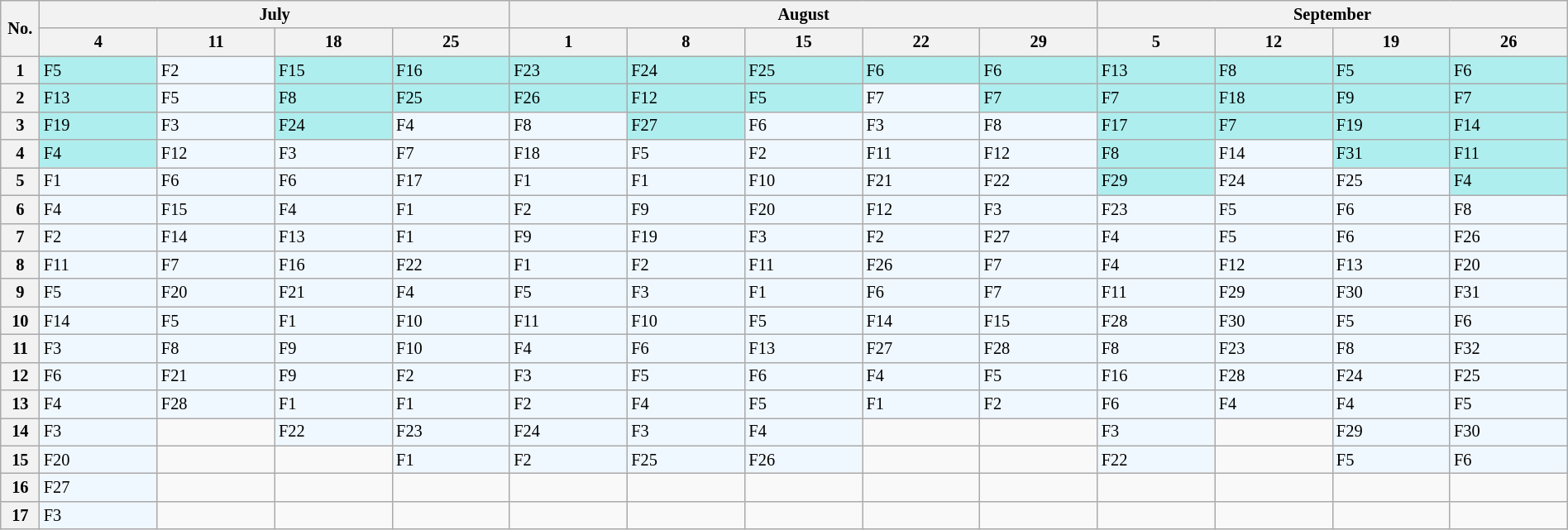<table class="wikitable" style="font-size: 85%; width: 100%">
<tr>
<th rowspan=2 width=25>No.</th>
<th colspan=4>July</th>
<th colspan=5>August</th>
<th colspan=4>September</th>
</tr>
<tr>
<th>4</th>
<th>11</th>
<th>18</th>
<th>25</th>
<th>1</th>
<th>8</th>
<th>15</th>
<th>22</th>
<th>29</th>
<th>5</th>
<th>12</th>
<th>19</th>
<th>26</th>
</tr>
<tr>
<th>1</th>
<td style="background:#afeeee;"> F5</td>
<td style="background:#f0f8ff;"> F2</td>
<td style="background:#afeeee;"> F15</td>
<td style="background:#afeeee;"> F16</td>
<td style="background:#afeeee;"> F23</td>
<td style="background:#afeeee;"> F24</td>
<td style="background:#afeeee;"> F25</td>
<td style="background:#afeeee;"> F6</td>
<td style="background:#afeeee;"> F6</td>
<td style="background:#afeeee;"> F13</td>
<td style="background:#afeeee;"> F8</td>
<td style="background:#afeeee;"> F5</td>
<td style="background:#afeeee;"> F6</td>
</tr>
<tr>
<th>2</th>
<td style="background:#afeeee;"> F13</td>
<td style="background:#f0f8ff;"> F5</td>
<td style="background:#afeeee;"> F8</td>
<td style="background:#afeeee;"> F25</td>
<td style="background:#afeeee;"> F26</td>
<td style="background:#afeeee;"> F12</td>
<td style="background:#afeeee;"> F5</td>
<td style="background:#f0f8ff;"> F7</td>
<td style="background:#afeeee;"> F7</td>
<td style="background:#afeeee;"> F7</td>
<td style="background:#afeeee;"> F18</td>
<td style="background:#afeeee;"> F9</td>
<td style="background:#afeeee;"> F7</td>
</tr>
<tr>
<th>3</th>
<td style="background:#afeeee;"> F19</td>
<td style="background:#f0f8ff;"> F3</td>
<td style="background:#afeeee;"> F24</td>
<td style="background:#f0f8ff;"> F4</td>
<td style="background:#f0f8ff;"> F8</td>
<td style="background:#afeeee;"> F27</td>
<td style="background:#f0f8ff;"> F6</td>
<td style="background:#f0f8ff;"> F3</td>
<td style="background:#f0f8ff;"> F8</td>
<td style="background:#afeeee;"> F17</td>
<td style="background:#afeeee;"> F7</td>
<td style="background:#afeeee;"> F19</td>
<td style="background:#afeeee;"> F14</td>
</tr>
<tr>
<th>4</th>
<td style="background:#afeeee;"> F4</td>
<td style="background:#f0f8ff;"> F12</td>
<td style="background:#f0f8ff;"> F3</td>
<td style="background:#f0f8ff;"> F7</td>
<td style="background:#f0f8ff;"> F18</td>
<td style="background:#f0f8ff;"> F5</td>
<td style="background:#f0f8ff;"> F2</td>
<td style="background:#f0f8ff;"> F11</td>
<td style="background:#f0f8ff;"> F12</td>
<td style="background:#afeeee;"> F8</td>
<td style="background:#f0f8ff;"> F14</td>
<td style="background:#afeeee;"> F31</td>
<td style="background:#afeeee;"> F11</td>
</tr>
<tr>
<th>5</th>
<td style="background:#f0f8ff;"> F1</td>
<td style="background:#f0f8ff;"> F6</td>
<td Style="background:#f0f8ff;"> F6</td>
<td Style="background:#f0f8ff;"> F17</td>
<td style="background:#f0f8ff;"> F1</td>
<td style="background:#f0f8ff;"> F1</td>
<td style="background:#f0f8ff;"> F10</td>
<td style="background:#f0f8ff;"> F21</td>
<td style="background:#f0f8ff;"> F22</td>
<td style="background:#afeeee;"> F29</td>
<td style="background:#f0f8ff;"> F24</td>
<td style="background:#f0f8ff;"> F25</td>
<td style="background:#afeeee;"> F4</td>
</tr>
<tr>
<th>6</th>
<td style="background:#f0f8ff;"> F4</td>
<td style="background:#f0f8ff;"> F15</td>
<td style="background:#f0f8ff;"> F4</td>
<td style="background:#f0f8ff;"> F1</td>
<td style="background:#f0f8ff;"> F2</td>
<td style="background:#f0f8ff;"> F9</td>
<td style="background:#f0f8ff;"> F20</td>
<td style="background:#f0f8ff;"> F12</td>
<td style="background:#f0f8ff;"> F3</td>
<td style="background:#f0f8ff;"> F23</td>
<td style="background:#f0f8ff;"> F5</td>
<td style="background:#f0f8ff;"> F6</td>
<td style="background:#f0f8ff;"> F8</td>
</tr>
<tr>
<th>7</th>
<td style="background:#f0f8ff;"> F2</td>
<td style="background:#f0f8ff;"> F14</td>
<td style="background:#f0f8ff;"> F13</td>
<td style="background:#f0f8ff;"> F1</td>
<td style="background:#f0f8ff;"> F9</td>
<td style="background:#f0f8ff;"> F19</td>
<td style="background:#f0f8ff;"> F3</td>
<td style="background:#f0f8ff;"> F2</td>
<td style="background:#f0f8ff;"> F27</td>
<td style="background:#f0f8ff;"> F4</td>
<td style="background:#f0f8ff;"> F5</td>
<td style="background:#f0f8ff;"> F6</td>
<td style="background:#f0f8ff;"> F26</td>
</tr>
<tr>
<th>8</th>
<td style="background:#f0f8ff;"> F11</td>
<td style="background:#f0f8ff;"> F7</td>
<td style="background:#f0f8ff;"> F16</td>
<td style="background:#f0f8ff;"> F22</td>
<td style="background:#f0f8ff;"> F1</td>
<td style="background:#f0f8ff;"> F2</td>
<td style="background:#f0f8ff;"> F11</td>
<td style="background:#f0f8ff;"> F26</td>
<td style="background:#f0f8ff;"> F7</td>
<td style="background:#f0f8ff;"> F4</td>
<td style="background:#f0f8ff;"> F12</td>
<td style="background:#f0f8ff;"> F13</td>
<td style="background:#f0f8ff;"> F20</td>
</tr>
<tr>
<th>9</th>
<td style="background:#f0f8ff;"> F5</td>
<td style="background:#f0f8ff;"> F20</td>
<td style="background:#f0f8ff;"> F21</td>
<td Style="background:#f0f8ff;"> F4</td>
<td style="background:#f0f8ff;"> F5</td>
<td style="background:#f0f8ff;"> F3</td>
<td style="background:#f0f8ff;"> F1</td>
<td style="background:#f0f8ff;"> F6</td>
<td style="background:#f0f8ff;"> F7</td>
<td style="background:#f0f8ff;"> F11</td>
<td style="background:#f0f8ff;"> F29</td>
<td style="background:#f0f8ff;"> F30</td>
<td style="background:#f0f8ff;"> F31</td>
</tr>
<tr>
<th>10</th>
<td style="background:#f0f8ff;"> F14</td>
<td style="background:#f0f8ff;"> F5</td>
<td style="background:#f0f8ff;"> F1</td>
<td style="background:#f0f8ff;"> F10</td>
<td style="background:#f0f8ff;"> F11</td>
<td style="background:#f0f8ff;"> F10</td>
<td style="background:#f0f8ff;"> F5</td>
<td style="background:#f0f8ff;"> F14</td>
<td style="background:#f0f8ff;"> F15</td>
<td style="background:#f0f8ff;"> F28</td>
<td style="background:#f0f8ff;"> F30</td>
<td style="background:#f0f8ff;"> F5</td>
<td style="background:#f0f8ff;"> F6</td>
</tr>
<tr>
<th>11</th>
<td style="background:#f0f8ff;"> F3</td>
<td style="background:#f0f8ff;"> F8</td>
<td style="background:#f0f8ff;"> F9</td>
<td style="background:#f0f8ff;"> F10</td>
<td style="background:#f0f8ff;"> F4</td>
<td style="background:#f0f8ff;"> F6</td>
<td style="background:#f0f8ff;"> F13</td>
<td style="background:#f0f8ff;"> F27</td>
<td style="background:#f0f8ff;"> F28</td>
<td style="background:#f0f8ff;"> F8</td>
<td style="background:#f0f8ff;"> F23</td>
<td style="background:#f0f8ff;"> F8</td>
<td style="background:#f0f8ff;"> F32</td>
</tr>
<tr>
<th>12</th>
<td style="background:#f0f8ff;"> F6</td>
<td style="background:#f0f8ff;"> F21</td>
<td style="background:#f0f8ff;"> F9</td>
<td style="background:#f0f8ff;"> F2</td>
<td style="background:#f0f8ff;"> F3</td>
<td style="background:#f0f8ff;"> F5</td>
<td style="background:#f0f8ff;"> F6</td>
<td style="background:#f0f8ff;"> F4</td>
<td style="background:#f0f8ff;"> F5</td>
<td style="background:#f0f8ff;"> F16</td>
<td style="background:#f0f8ff;"> F28</td>
<td style="background:#f0f8ff;"> F24</td>
<td style="background:#f0f8ff;"> F25</td>
</tr>
<tr>
<th>13</th>
<td style="background:#f0f8ff;"> F4</td>
<td style="background:#f0f8ff;"> F28</td>
<td style="background:#f0f8ff;"> F1</td>
<td style="background:#f0f8ff;"> F1</td>
<td style="background:#f0f8ff;"> F2</td>
<td style="background:#f0f8ff;"> F4</td>
<td style="background:#f0f8ff;"> F5</td>
<td style="background:#f0f8ff;"> F1</td>
<td style="background:#f0f8ff;"> F2</td>
<td style="background:#f0f8ff;"> F6</td>
<td style="background:#f0f8ff;"> F4</td>
<td style="background:#f0f8ff;"> F4</td>
<td style="background:#f0f8ff;"> F5</td>
</tr>
<tr>
<th>14</th>
<td style="background:#f0f8ff;"> F3</td>
<td></td>
<td style="background:#f0f8ff;"> F22</td>
<td style="background:#f0f8ff;"> F23</td>
<td style="background:#f0f8ff;"> F24</td>
<td style="background:#f0f8ff;"> F3</td>
<td style="background:#f0f8ff;"> F4</td>
<td></td>
<td></td>
<td style="background:#f0f8ff;"> F3</td>
<td></td>
<td style="background:#f0f8ff;"> F29</td>
<td style="background:#f0f8ff;"> F30</td>
</tr>
<tr>
<th>15</th>
<td style="background:#f0f8ff;"> F20</td>
<td></td>
<td></td>
<td style="background:#f0f8ff;"> F1</td>
<td style="background:#f0f8ff;"> F2</td>
<td style="background:#f0f8ff;"> F25</td>
<td style="background:#f0f8ff;"> F26</td>
<td></td>
<td></td>
<td style="background:#f0f8ff;"> F22</td>
<td></td>
<td style="background:#f0f8ff;"> F5</td>
<td style="background:#f0f8ff;"> F6</td>
</tr>
<tr>
<th>16</th>
<td style="background:#f0f8ff;"> F27</td>
<td></td>
<td></td>
<td></td>
<td></td>
<td></td>
<td></td>
<td></td>
<td></td>
<td></td>
<td></td>
<td></td>
<td></td>
</tr>
<tr>
<th>17</th>
<td style="background:#f0f8ff;"> F3</td>
<td></td>
<td></td>
<td></td>
<td></td>
<td></td>
<td></td>
<td></td>
<td></td>
<td></td>
<td></td>
<td></td>
<td></td>
</tr>
</table>
